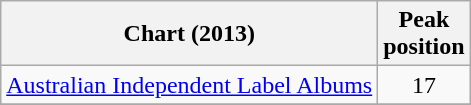<table class="wikitable plainrowheaders" style="text-align:center;">
<tr>
<th scope="col">Chart (2013)</th>
<th scope="col">Peak<br>position</th>
</tr>
<tr>
<td><a href='#'>Australian Independent Label Albums</a></td>
<td>17</td>
</tr>
<tr>
</tr>
</table>
